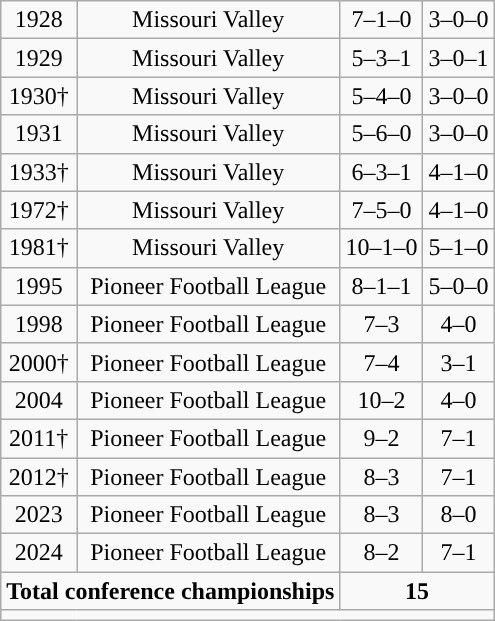<table class="wikitable" style="text-align:center">
<tr align="center">
<td>1928</td>
<td>Missouri Valley</td>
<td>7–1–0</td>
<td>3–0–0</td>
</tr>
<tr align="center">
<td>1929</td>
<td>Missouri Valley</td>
<td>5–3–1</td>
<td>3–0–1</td>
</tr>
<tr align="center">
<td>1930†</td>
<td>Missouri Valley</td>
<td>5–4–0</td>
<td>3–0–0</td>
</tr>
<tr align="center">
<td>1931</td>
<td>Missouri Valley</td>
<td>5–6–0</td>
<td>3–0–0</td>
</tr>
<tr align="center">
<td>1933†</td>
<td>Missouri Valley</td>
<td>6–3–1</td>
<td>4–1–0</td>
</tr>
<tr align="center">
<td>1972†</td>
<td>Missouri Valley</td>
<td>7–5–0</td>
<td>4–1–0</td>
</tr>
<tr align="center">
<td>1981†</td>
<td>Missouri Valley</td>
<td>10–1–0</td>
<td>5–1–0</td>
</tr>
<tr align="center">
<td>1995</td>
<td>Pioneer Football League</td>
<td>8–1–1</td>
<td>5–0–0</td>
</tr>
<tr align="center">
<td>1998</td>
<td>Pioneer Football League</td>
<td>7–3</td>
<td>4–0</td>
</tr>
<tr align="center">
<td>2000†</td>
<td>Pioneer Football League</td>
<td>7–4</td>
<td>3–1</td>
</tr>
<tr align="center">
<td>2004</td>
<td>Pioneer Football League</td>
<td>10–2</td>
<td>4–0</td>
</tr>
<tr align="center">
<td>2011†</td>
<td>Pioneer Football League</td>
<td>9–2</td>
<td>7–1</td>
</tr>
<tr align="center">
<td>2012†</td>
<td>Pioneer Football League</td>
<td>8–3</td>
<td>7–1</td>
</tr>
<tr align="center">
<td>2023</td>
<td>Pioneer Football League</td>
<td>8–3</td>
<td>8–0</td>
</tr>
<tr align="center">
<td>2024</td>
<td>Pioneer Football League</td>
<td>8–2</td>
<td>7–1</td>
</tr>
<tr align=“center”>
<td colspan=2><strong>Total conference championships</strong></td>
<td colspan=2><strong>15</strong></td>
</tr>
<tr>
<td colspan=4></td>
</tr>
</table>
